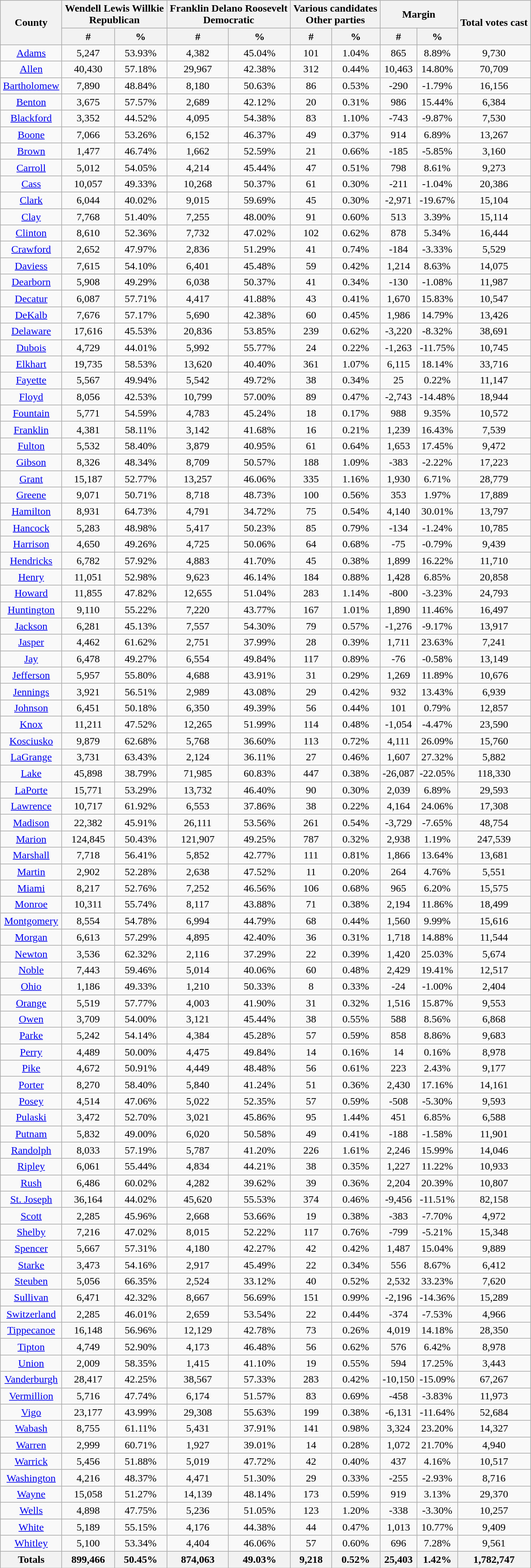<table width="65%"  class="wikitable sortable" style="text-align:center">
<tr>
<th style="text-align:center;" rowspan="2">County</th>
<th style="text-align:center;" colspan="2">Wendell Lewis Willkie<br>Republican</th>
<th style="text-align:center;" colspan="2">Franklin Delano Roosevelt<br>Democratic</th>
<th style="text-align:center;" colspan="2">Various candidates<br>Other parties</th>
<th style="text-align:center;" colspan="2">Margin</th>
<th style="text-align:center;" rowspan="2">Total votes cast</th>
</tr>
<tr>
<th style="text-align:center;" data-sort-type="number">#</th>
<th style="text-align:center;" data-sort-type="number">%</th>
<th style="text-align:center;" data-sort-type="number">#</th>
<th style="text-align:center;" data-sort-type="number">%</th>
<th style="text-align:center;" data-sort-type="number">#</th>
<th style="text-align:center;" data-sort-type="number">%</th>
<th style="text-align:center;" data-sort-type="number">#</th>
<th style="text-align:center;" data-sort-type="number">%</th>
</tr>
<tr style="text-align:center;">
<td><a href='#'>Adams</a></td>
<td>5,247</td>
<td>53.93%</td>
<td>4,382</td>
<td>45.04%</td>
<td>101</td>
<td>1.04%</td>
<td>865</td>
<td>8.89%</td>
<td>9,730</td>
</tr>
<tr style="text-align:center;">
<td><a href='#'>Allen</a></td>
<td>40,430</td>
<td>57.18%</td>
<td>29,967</td>
<td>42.38%</td>
<td>312</td>
<td>0.44%</td>
<td>10,463</td>
<td>14.80%</td>
<td>70,709</td>
</tr>
<tr style="text-align:center;">
<td><a href='#'>Bartholomew</a></td>
<td>7,890</td>
<td>48.84%</td>
<td>8,180</td>
<td>50.63%</td>
<td>86</td>
<td>0.53%</td>
<td>-290</td>
<td>-1.79%</td>
<td>16,156</td>
</tr>
<tr style="text-align:center;">
<td><a href='#'>Benton</a></td>
<td>3,675</td>
<td>57.57%</td>
<td>2,689</td>
<td>42.12%</td>
<td>20</td>
<td>0.31%</td>
<td>986</td>
<td>15.44%</td>
<td>6,384</td>
</tr>
<tr style="text-align:center;">
<td><a href='#'>Blackford</a></td>
<td>3,352</td>
<td>44.52%</td>
<td>4,095</td>
<td>54.38%</td>
<td>83</td>
<td>1.10%</td>
<td>-743</td>
<td>-9.87%</td>
<td>7,530</td>
</tr>
<tr style="text-align:center;">
<td><a href='#'>Boone</a></td>
<td>7,066</td>
<td>53.26%</td>
<td>6,152</td>
<td>46.37%</td>
<td>49</td>
<td>0.37%</td>
<td>914</td>
<td>6.89%</td>
<td>13,267</td>
</tr>
<tr style="text-align:center;">
<td><a href='#'>Brown</a></td>
<td>1,477</td>
<td>46.74%</td>
<td>1,662</td>
<td>52.59%</td>
<td>21</td>
<td>0.66%</td>
<td>-185</td>
<td>-5.85%</td>
<td>3,160</td>
</tr>
<tr style="text-align:center;">
<td><a href='#'>Carroll</a></td>
<td>5,012</td>
<td>54.05%</td>
<td>4,214</td>
<td>45.44%</td>
<td>47</td>
<td>0.51%</td>
<td>798</td>
<td>8.61%</td>
<td>9,273</td>
</tr>
<tr style="text-align:center;">
<td><a href='#'>Cass</a></td>
<td>10,057</td>
<td>49.33%</td>
<td>10,268</td>
<td>50.37%</td>
<td>61</td>
<td>0.30%</td>
<td>-211</td>
<td>-1.04%</td>
<td>20,386</td>
</tr>
<tr style="text-align:center;">
<td><a href='#'>Clark</a></td>
<td>6,044</td>
<td>40.02%</td>
<td>9,015</td>
<td>59.69%</td>
<td>45</td>
<td>0.30%</td>
<td>-2,971</td>
<td>-19.67%</td>
<td>15,104</td>
</tr>
<tr style="text-align:center;">
<td><a href='#'>Clay</a></td>
<td>7,768</td>
<td>51.40%</td>
<td>7,255</td>
<td>48.00%</td>
<td>91</td>
<td>0.60%</td>
<td>513</td>
<td>3.39%</td>
<td>15,114</td>
</tr>
<tr style="text-align:center;">
<td><a href='#'>Clinton</a></td>
<td>8,610</td>
<td>52.36%</td>
<td>7,732</td>
<td>47.02%</td>
<td>102</td>
<td>0.62%</td>
<td>878</td>
<td>5.34%</td>
<td>16,444</td>
</tr>
<tr style="text-align:center;">
<td><a href='#'>Crawford</a></td>
<td>2,652</td>
<td>47.97%</td>
<td>2,836</td>
<td>51.29%</td>
<td>41</td>
<td>0.74%</td>
<td>-184</td>
<td>-3.33%</td>
<td>5,529</td>
</tr>
<tr style="text-align:center;">
<td><a href='#'>Daviess</a></td>
<td>7,615</td>
<td>54.10%</td>
<td>6,401</td>
<td>45.48%</td>
<td>59</td>
<td>0.42%</td>
<td>1,214</td>
<td>8.63%</td>
<td>14,075</td>
</tr>
<tr style="text-align:center;">
<td><a href='#'>Dearborn</a></td>
<td>5,908</td>
<td>49.29%</td>
<td>6,038</td>
<td>50.37%</td>
<td>41</td>
<td>0.34%</td>
<td>-130</td>
<td>-1.08%</td>
<td>11,987</td>
</tr>
<tr style="text-align:center;">
<td><a href='#'>Decatur</a></td>
<td>6,087</td>
<td>57.71%</td>
<td>4,417</td>
<td>41.88%</td>
<td>43</td>
<td>0.41%</td>
<td>1,670</td>
<td>15.83%</td>
<td>10,547</td>
</tr>
<tr style="text-align:center;">
<td><a href='#'>DeKalb</a></td>
<td>7,676</td>
<td>57.17%</td>
<td>5,690</td>
<td>42.38%</td>
<td>60</td>
<td>0.45%</td>
<td>1,986</td>
<td>14.79%</td>
<td>13,426</td>
</tr>
<tr style="text-align:center;">
<td><a href='#'>Delaware</a></td>
<td>17,616</td>
<td>45.53%</td>
<td>20,836</td>
<td>53.85%</td>
<td>239</td>
<td>0.62%</td>
<td>-3,220</td>
<td>-8.32%</td>
<td>38,691</td>
</tr>
<tr style="text-align:center;">
<td><a href='#'>Dubois</a></td>
<td>4,729</td>
<td>44.01%</td>
<td>5,992</td>
<td>55.77%</td>
<td>24</td>
<td>0.22%</td>
<td>-1,263</td>
<td>-11.75%</td>
<td>10,745</td>
</tr>
<tr style="text-align:center;">
<td><a href='#'>Elkhart</a></td>
<td>19,735</td>
<td>58.53%</td>
<td>13,620</td>
<td>40.40%</td>
<td>361</td>
<td>1.07%</td>
<td>6,115</td>
<td>18.14%</td>
<td>33,716</td>
</tr>
<tr style="text-align:center;">
<td><a href='#'>Fayette</a></td>
<td>5,567</td>
<td>49.94%</td>
<td>5,542</td>
<td>49.72%</td>
<td>38</td>
<td>0.34%</td>
<td>25</td>
<td>0.22%</td>
<td>11,147</td>
</tr>
<tr style="text-align:center;">
<td><a href='#'>Floyd</a></td>
<td>8,056</td>
<td>42.53%</td>
<td>10,799</td>
<td>57.00%</td>
<td>89</td>
<td>0.47%</td>
<td>-2,743</td>
<td>-14.48%</td>
<td>18,944</td>
</tr>
<tr style="text-align:center;">
<td><a href='#'>Fountain</a></td>
<td>5,771</td>
<td>54.59%</td>
<td>4,783</td>
<td>45.24%</td>
<td>18</td>
<td>0.17%</td>
<td>988</td>
<td>9.35%</td>
<td>10,572</td>
</tr>
<tr style="text-align:center;">
<td><a href='#'>Franklin</a></td>
<td>4,381</td>
<td>58.11%</td>
<td>3,142</td>
<td>41.68%</td>
<td>16</td>
<td>0.21%</td>
<td>1,239</td>
<td>16.43%</td>
<td>7,539</td>
</tr>
<tr style="text-align:center;">
<td><a href='#'>Fulton</a></td>
<td>5,532</td>
<td>58.40%</td>
<td>3,879</td>
<td>40.95%</td>
<td>61</td>
<td>0.64%</td>
<td>1,653</td>
<td>17.45%</td>
<td>9,472</td>
</tr>
<tr style="text-align:center;">
<td><a href='#'>Gibson</a></td>
<td>8,326</td>
<td>48.34%</td>
<td>8,709</td>
<td>50.57%</td>
<td>188</td>
<td>1.09%</td>
<td>-383</td>
<td>-2.22%</td>
<td>17,223</td>
</tr>
<tr style="text-align:center;">
<td><a href='#'>Grant</a></td>
<td>15,187</td>
<td>52.77%</td>
<td>13,257</td>
<td>46.06%</td>
<td>335</td>
<td>1.16%</td>
<td>1,930</td>
<td>6.71%</td>
<td>28,779</td>
</tr>
<tr style="text-align:center;">
<td><a href='#'>Greene</a></td>
<td>9,071</td>
<td>50.71%</td>
<td>8,718</td>
<td>48.73%</td>
<td>100</td>
<td>0.56%</td>
<td>353</td>
<td>1.97%</td>
<td>17,889</td>
</tr>
<tr style="text-align:center;">
<td><a href='#'>Hamilton</a></td>
<td>8,931</td>
<td>64.73%</td>
<td>4,791</td>
<td>34.72%</td>
<td>75</td>
<td>0.54%</td>
<td>4,140</td>
<td>30.01%</td>
<td>13,797</td>
</tr>
<tr style="text-align:center;">
<td><a href='#'>Hancock</a></td>
<td>5,283</td>
<td>48.98%</td>
<td>5,417</td>
<td>50.23%</td>
<td>85</td>
<td>0.79%</td>
<td>-134</td>
<td>-1.24%</td>
<td>10,785</td>
</tr>
<tr style="text-align:center;">
<td><a href='#'>Harrison</a></td>
<td>4,650</td>
<td>49.26%</td>
<td>4,725</td>
<td>50.06%</td>
<td>64</td>
<td>0.68%</td>
<td>-75</td>
<td>-0.79%</td>
<td>9,439</td>
</tr>
<tr style="text-align:center;">
<td><a href='#'>Hendricks</a></td>
<td>6,782</td>
<td>57.92%</td>
<td>4,883</td>
<td>41.70%</td>
<td>45</td>
<td>0.38%</td>
<td>1,899</td>
<td>16.22%</td>
<td>11,710</td>
</tr>
<tr style="text-align:center;">
<td><a href='#'>Henry</a></td>
<td>11,051</td>
<td>52.98%</td>
<td>9,623</td>
<td>46.14%</td>
<td>184</td>
<td>0.88%</td>
<td>1,428</td>
<td>6.85%</td>
<td>20,858</td>
</tr>
<tr style="text-align:center;">
<td><a href='#'>Howard</a></td>
<td>11,855</td>
<td>47.82%</td>
<td>12,655</td>
<td>51.04%</td>
<td>283</td>
<td>1.14%</td>
<td>-800</td>
<td>-3.23%</td>
<td>24,793</td>
</tr>
<tr style="text-align:center;">
<td><a href='#'>Huntington</a></td>
<td>9,110</td>
<td>55.22%</td>
<td>7,220</td>
<td>43.77%</td>
<td>167</td>
<td>1.01%</td>
<td>1,890</td>
<td>11.46%</td>
<td>16,497</td>
</tr>
<tr style="text-align:center;">
<td><a href='#'>Jackson</a></td>
<td>6,281</td>
<td>45.13%</td>
<td>7,557</td>
<td>54.30%</td>
<td>79</td>
<td>0.57%</td>
<td>-1,276</td>
<td>-9.17%</td>
<td>13,917</td>
</tr>
<tr style="text-align:center;">
<td><a href='#'>Jasper</a></td>
<td>4,462</td>
<td>61.62%</td>
<td>2,751</td>
<td>37.99%</td>
<td>28</td>
<td>0.39%</td>
<td>1,711</td>
<td>23.63%</td>
<td>7,241</td>
</tr>
<tr style="text-align:center;">
<td><a href='#'>Jay</a></td>
<td>6,478</td>
<td>49.27%</td>
<td>6,554</td>
<td>49.84%</td>
<td>117</td>
<td>0.89%</td>
<td>-76</td>
<td>-0.58%</td>
<td>13,149</td>
</tr>
<tr style="text-align:center;">
<td><a href='#'>Jefferson</a></td>
<td>5,957</td>
<td>55.80%</td>
<td>4,688</td>
<td>43.91%</td>
<td>31</td>
<td>0.29%</td>
<td>1,269</td>
<td>11.89%</td>
<td>10,676</td>
</tr>
<tr style="text-align:center;">
<td><a href='#'>Jennings</a></td>
<td>3,921</td>
<td>56.51%</td>
<td>2,989</td>
<td>43.08%</td>
<td>29</td>
<td>0.42%</td>
<td>932</td>
<td>13.43%</td>
<td>6,939</td>
</tr>
<tr style="text-align:center;">
<td><a href='#'>Johnson</a></td>
<td>6,451</td>
<td>50.18%</td>
<td>6,350</td>
<td>49.39%</td>
<td>56</td>
<td>0.44%</td>
<td>101</td>
<td>0.79%</td>
<td>12,857</td>
</tr>
<tr style="text-align:center;">
<td><a href='#'>Knox</a></td>
<td>11,211</td>
<td>47.52%</td>
<td>12,265</td>
<td>51.99%</td>
<td>114</td>
<td>0.48%</td>
<td>-1,054</td>
<td>-4.47%</td>
<td>23,590</td>
</tr>
<tr style="text-align:center;">
<td><a href='#'>Kosciusko</a></td>
<td>9,879</td>
<td>62.68%</td>
<td>5,768</td>
<td>36.60%</td>
<td>113</td>
<td>0.72%</td>
<td>4,111</td>
<td>26.09%</td>
<td>15,760</td>
</tr>
<tr style="text-align:center;">
<td><a href='#'>LaGrange</a></td>
<td>3,731</td>
<td>63.43%</td>
<td>2,124</td>
<td>36.11%</td>
<td>27</td>
<td>0.46%</td>
<td>1,607</td>
<td>27.32%</td>
<td>5,882</td>
</tr>
<tr style="text-align:center;">
<td><a href='#'>Lake</a></td>
<td>45,898</td>
<td>38.79%</td>
<td>71,985</td>
<td>60.83%</td>
<td>447</td>
<td>0.38%</td>
<td>-26,087</td>
<td>-22.05%</td>
<td>118,330</td>
</tr>
<tr style="text-align:center;">
<td><a href='#'>LaPorte</a></td>
<td>15,771</td>
<td>53.29%</td>
<td>13,732</td>
<td>46.40%</td>
<td>90</td>
<td>0.30%</td>
<td>2,039</td>
<td>6.89%</td>
<td>29,593</td>
</tr>
<tr style="text-align:center;">
<td><a href='#'>Lawrence</a></td>
<td>10,717</td>
<td>61.92%</td>
<td>6,553</td>
<td>37.86%</td>
<td>38</td>
<td>0.22%</td>
<td>4,164</td>
<td>24.06%</td>
<td>17,308</td>
</tr>
<tr style="text-align:center;">
<td><a href='#'>Madison</a></td>
<td>22,382</td>
<td>45.91%</td>
<td>26,111</td>
<td>53.56%</td>
<td>261</td>
<td>0.54%</td>
<td>-3,729</td>
<td>-7.65%</td>
<td>48,754</td>
</tr>
<tr style="text-align:center;">
<td><a href='#'>Marion</a></td>
<td>124,845</td>
<td>50.43%</td>
<td>121,907</td>
<td>49.25%</td>
<td>787</td>
<td>0.32%</td>
<td>2,938</td>
<td>1.19%</td>
<td>247,539</td>
</tr>
<tr style="text-align:center;">
<td><a href='#'>Marshall</a></td>
<td>7,718</td>
<td>56.41%</td>
<td>5,852</td>
<td>42.77%</td>
<td>111</td>
<td>0.81%</td>
<td>1,866</td>
<td>13.64%</td>
<td>13,681</td>
</tr>
<tr style="text-align:center;">
<td><a href='#'>Martin</a></td>
<td>2,902</td>
<td>52.28%</td>
<td>2,638</td>
<td>47.52%</td>
<td>11</td>
<td>0.20%</td>
<td>264</td>
<td>4.76%</td>
<td>5,551</td>
</tr>
<tr style="text-align:center;">
<td><a href='#'>Miami</a></td>
<td>8,217</td>
<td>52.76%</td>
<td>7,252</td>
<td>46.56%</td>
<td>106</td>
<td>0.68%</td>
<td>965</td>
<td>6.20%</td>
<td>15,575</td>
</tr>
<tr style="text-align:center;">
<td><a href='#'>Monroe</a></td>
<td>10,311</td>
<td>55.74%</td>
<td>8,117</td>
<td>43.88%</td>
<td>71</td>
<td>0.38%</td>
<td>2,194</td>
<td>11.86%</td>
<td>18,499</td>
</tr>
<tr style="text-align:center;">
<td><a href='#'>Montgomery</a></td>
<td>8,554</td>
<td>54.78%</td>
<td>6,994</td>
<td>44.79%</td>
<td>68</td>
<td>0.44%</td>
<td>1,560</td>
<td>9.99%</td>
<td>15,616</td>
</tr>
<tr style="text-align:center;">
<td><a href='#'>Morgan</a></td>
<td>6,613</td>
<td>57.29%</td>
<td>4,895</td>
<td>42.40%</td>
<td>36</td>
<td>0.31%</td>
<td>1,718</td>
<td>14.88%</td>
<td>11,544</td>
</tr>
<tr style="text-align:center;">
<td><a href='#'>Newton</a></td>
<td>3,536</td>
<td>62.32%</td>
<td>2,116</td>
<td>37.29%</td>
<td>22</td>
<td>0.39%</td>
<td>1,420</td>
<td>25.03%</td>
<td>5,674</td>
</tr>
<tr style="text-align:center;">
<td><a href='#'>Noble</a></td>
<td>7,443</td>
<td>59.46%</td>
<td>5,014</td>
<td>40.06%</td>
<td>60</td>
<td>0.48%</td>
<td>2,429</td>
<td>19.41%</td>
<td>12,517</td>
</tr>
<tr style="text-align:center;">
<td><a href='#'>Ohio</a></td>
<td>1,186</td>
<td>49.33%</td>
<td>1,210</td>
<td>50.33%</td>
<td>8</td>
<td>0.33%</td>
<td>-24</td>
<td>-1.00%</td>
<td>2,404</td>
</tr>
<tr style="text-align:center;">
<td><a href='#'>Orange</a></td>
<td>5,519</td>
<td>57.77%</td>
<td>4,003</td>
<td>41.90%</td>
<td>31</td>
<td>0.32%</td>
<td>1,516</td>
<td>15.87%</td>
<td>9,553</td>
</tr>
<tr style="text-align:center;">
<td><a href='#'>Owen</a></td>
<td>3,709</td>
<td>54.00%</td>
<td>3,121</td>
<td>45.44%</td>
<td>38</td>
<td>0.55%</td>
<td>588</td>
<td>8.56%</td>
<td>6,868</td>
</tr>
<tr style="text-align:center;">
<td><a href='#'>Parke</a></td>
<td>5,242</td>
<td>54.14%</td>
<td>4,384</td>
<td>45.28%</td>
<td>57</td>
<td>0.59%</td>
<td>858</td>
<td>8.86%</td>
<td>9,683</td>
</tr>
<tr style="text-align:center;">
<td><a href='#'>Perry</a></td>
<td>4,489</td>
<td>50.00%</td>
<td>4,475</td>
<td>49.84%</td>
<td>14</td>
<td>0.16%</td>
<td>14</td>
<td>0.16%</td>
<td>8,978</td>
</tr>
<tr style="text-align:center;">
<td><a href='#'>Pike</a></td>
<td>4,672</td>
<td>50.91%</td>
<td>4,449</td>
<td>48.48%</td>
<td>56</td>
<td>0.61%</td>
<td>223</td>
<td>2.43%</td>
<td>9,177</td>
</tr>
<tr style="text-align:center;">
<td><a href='#'>Porter</a></td>
<td>8,270</td>
<td>58.40%</td>
<td>5,840</td>
<td>41.24%</td>
<td>51</td>
<td>0.36%</td>
<td>2,430</td>
<td>17.16%</td>
<td>14,161</td>
</tr>
<tr style="text-align:center;">
<td><a href='#'>Posey</a></td>
<td>4,514</td>
<td>47.06%</td>
<td>5,022</td>
<td>52.35%</td>
<td>57</td>
<td>0.59%</td>
<td>-508</td>
<td>-5.30%</td>
<td>9,593</td>
</tr>
<tr style="text-align:center;">
<td><a href='#'>Pulaski</a></td>
<td>3,472</td>
<td>52.70%</td>
<td>3,021</td>
<td>45.86%</td>
<td>95</td>
<td>1.44%</td>
<td>451</td>
<td>6.85%</td>
<td>6,588</td>
</tr>
<tr style="text-align:center;">
<td><a href='#'>Putnam</a></td>
<td>5,832</td>
<td>49.00%</td>
<td>6,020</td>
<td>50.58%</td>
<td>49</td>
<td>0.41%</td>
<td>-188</td>
<td>-1.58%</td>
<td>11,901</td>
</tr>
<tr style="text-align:center;">
<td><a href='#'>Randolph</a></td>
<td>8,033</td>
<td>57.19%</td>
<td>5,787</td>
<td>41.20%</td>
<td>226</td>
<td>1.61%</td>
<td>2,246</td>
<td>15.99%</td>
<td>14,046</td>
</tr>
<tr style="text-align:center;">
<td><a href='#'>Ripley</a></td>
<td>6,061</td>
<td>55.44%</td>
<td>4,834</td>
<td>44.21%</td>
<td>38</td>
<td>0.35%</td>
<td>1,227</td>
<td>11.22%</td>
<td>10,933</td>
</tr>
<tr style="text-align:center;">
<td><a href='#'>Rush</a></td>
<td>6,486</td>
<td>60.02%</td>
<td>4,282</td>
<td>39.62%</td>
<td>39</td>
<td>0.36%</td>
<td>2,204</td>
<td>20.39%</td>
<td>10,807</td>
</tr>
<tr style="text-align:center;">
<td><a href='#'>St. Joseph</a></td>
<td>36,164</td>
<td>44.02%</td>
<td>45,620</td>
<td>55.53%</td>
<td>374</td>
<td>0.46%</td>
<td>-9,456</td>
<td>-11.51%</td>
<td>82,158</td>
</tr>
<tr style="text-align:center;">
<td><a href='#'>Scott</a></td>
<td>2,285</td>
<td>45.96%</td>
<td>2,668</td>
<td>53.66%</td>
<td>19</td>
<td>0.38%</td>
<td>-383</td>
<td>-7.70%</td>
<td>4,972</td>
</tr>
<tr style="text-align:center;">
<td><a href='#'>Shelby</a></td>
<td>7,216</td>
<td>47.02%</td>
<td>8,015</td>
<td>52.22%</td>
<td>117</td>
<td>0.76%</td>
<td>-799</td>
<td>-5.21%</td>
<td>15,348</td>
</tr>
<tr style="text-align:center;">
<td><a href='#'>Spencer</a></td>
<td>5,667</td>
<td>57.31%</td>
<td>4,180</td>
<td>42.27%</td>
<td>42</td>
<td>0.42%</td>
<td>1,487</td>
<td>15.04%</td>
<td>9,889</td>
</tr>
<tr style="text-align:center;">
<td><a href='#'>Starke</a></td>
<td>3,473</td>
<td>54.16%</td>
<td>2,917</td>
<td>45.49%</td>
<td>22</td>
<td>0.34%</td>
<td>556</td>
<td>8.67%</td>
<td>6,412</td>
</tr>
<tr style="text-align:center;">
<td><a href='#'>Steuben</a></td>
<td>5,056</td>
<td>66.35%</td>
<td>2,524</td>
<td>33.12%</td>
<td>40</td>
<td>0.52%</td>
<td>2,532</td>
<td>33.23%</td>
<td>7,620</td>
</tr>
<tr style="text-align:center;">
<td><a href='#'>Sullivan</a></td>
<td>6,471</td>
<td>42.32%</td>
<td>8,667</td>
<td>56.69%</td>
<td>151</td>
<td>0.99%</td>
<td>-2,196</td>
<td>-14.36%</td>
<td>15,289</td>
</tr>
<tr style="text-align:center;">
<td><a href='#'>Switzerland</a></td>
<td>2,285</td>
<td>46.01%</td>
<td>2,659</td>
<td>53.54%</td>
<td>22</td>
<td>0.44%</td>
<td>-374</td>
<td>-7.53%</td>
<td>4,966</td>
</tr>
<tr style="text-align:center;">
<td><a href='#'>Tippecanoe</a></td>
<td>16,148</td>
<td>56.96%</td>
<td>12,129</td>
<td>42.78%</td>
<td>73</td>
<td>0.26%</td>
<td>4,019</td>
<td>14.18%</td>
<td>28,350</td>
</tr>
<tr style="text-align:center;">
<td><a href='#'>Tipton</a></td>
<td>4,749</td>
<td>52.90%</td>
<td>4,173</td>
<td>46.48%</td>
<td>56</td>
<td>0.62%</td>
<td>576</td>
<td>6.42%</td>
<td>8,978</td>
</tr>
<tr style="text-align:center;">
<td><a href='#'>Union</a></td>
<td>2,009</td>
<td>58.35%</td>
<td>1,415</td>
<td>41.10%</td>
<td>19</td>
<td>0.55%</td>
<td>594</td>
<td>17.25%</td>
<td>3,443</td>
</tr>
<tr style="text-align:center;">
<td><a href='#'>Vanderburgh</a></td>
<td>28,417</td>
<td>42.25%</td>
<td>38,567</td>
<td>57.33%</td>
<td>283</td>
<td>0.42%</td>
<td>-10,150</td>
<td>-15.09%</td>
<td>67,267</td>
</tr>
<tr style="text-align:center;">
<td><a href='#'>Vermillion</a></td>
<td>5,716</td>
<td>47.74%</td>
<td>6,174</td>
<td>51.57%</td>
<td>83</td>
<td>0.69%</td>
<td>-458</td>
<td>-3.83%</td>
<td>11,973</td>
</tr>
<tr style="text-align:center;">
<td><a href='#'>Vigo</a></td>
<td>23,177</td>
<td>43.99%</td>
<td>29,308</td>
<td>55.63%</td>
<td>199</td>
<td>0.38%</td>
<td>-6,131</td>
<td>-11.64%</td>
<td>52,684</td>
</tr>
<tr style="text-align:center;">
<td><a href='#'>Wabash</a></td>
<td>8,755</td>
<td>61.11%</td>
<td>5,431</td>
<td>37.91%</td>
<td>141</td>
<td>0.98%</td>
<td>3,324</td>
<td>23.20%</td>
<td>14,327</td>
</tr>
<tr style="text-align:center;">
<td><a href='#'>Warren</a></td>
<td>2,999</td>
<td>60.71%</td>
<td>1,927</td>
<td>39.01%</td>
<td>14</td>
<td>0.28%</td>
<td>1,072</td>
<td>21.70%</td>
<td>4,940</td>
</tr>
<tr style="text-align:center;">
<td><a href='#'>Warrick</a></td>
<td>5,456</td>
<td>51.88%</td>
<td>5,019</td>
<td>47.72%</td>
<td>42</td>
<td>0.40%</td>
<td>437</td>
<td>4.16%</td>
<td>10,517</td>
</tr>
<tr style="text-align:center;">
<td><a href='#'>Washington</a></td>
<td>4,216</td>
<td>48.37%</td>
<td>4,471</td>
<td>51.30%</td>
<td>29</td>
<td>0.33%</td>
<td>-255</td>
<td>-2.93%</td>
<td>8,716</td>
</tr>
<tr style="text-align:center;">
<td><a href='#'>Wayne</a></td>
<td>15,058</td>
<td>51.27%</td>
<td>14,139</td>
<td>48.14%</td>
<td>173</td>
<td>0.59%</td>
<td>919</td>
<td>3.13%</td>
<td>29,370</td>
</tr>
<tr style="text-align:center;">
<td><a href='#'>Wells</a></td>
<td>4,898</td>
<td>47.75%</td>
<td>5,236</td>
<td>51.05%</td>
<td>123</td>
<td>1.20%</td>
<td>-338</td>
<td>-3.30%</td>
<td>10,257</td>
</tr>
<tr style="text-align:center;">
<td><a href='#'>White</a></td>
<td>5,189</td>
<td>55.15%</td>
<td>4,176</td>
<td>44.38%</td>
<td>44</td>
<td>0.47%</td>
<td>1,013</td>
<td>10.77%</td>
<td>9,409</td>
</tr>
<tr style="text-align:center;">
<td><a href='#'>Whitley</a></td>
<td>5,100</td>
<td>53.34%</td>
<td>4,404</td>
<td>46.06%</td>
<td>57</td>
<td>0.60%</td>
<td>696</td>
<td>7.28%</td>
<td>9,561</td>
</tr>
<tr style="text-align:center;">
<th>Totals</th>
<th>899,466</th>
<th>50.45%</th>
<th>874,063</th>
<th>49.03%</th>
<th>9,218</th>
<th>0.52%</th>
<th>25,403</th>
<th>1.42%</th>
<th>1,782,747</th>
</tr>
</table>
